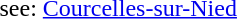<table>
<tr>
<td></td>
<td>see: <a href='#'>Courcelles-sur-Nied</a></td>
</tr>
</table>
